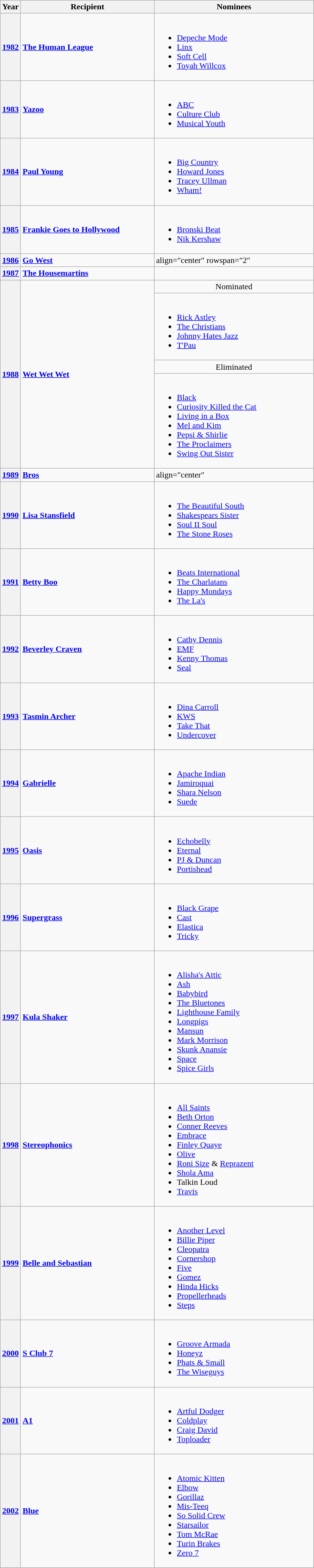<table class="wikitable sortable">
<tr>
<th>Year</th>
<th width=250px>Recipient</th>
<th width=300px class=unsortable>Nominees</th>
</tr>
<tr>
<th><a href='#'>1982</a></th>
<td><strong><a href='#'>The Human League</a></strong></td>
<td><br><ul><li><a href='#'>Depeche Mode</a></li><li><a href='#'>Linx</a></li><li><a href='#'>Soft Cell</a></li><li><a href='#'>Toyah Willcox</a></li></ul></td>
</tr>
<tr>
<th><a href='#'>1983</a></th>
<td><strong><a href='#'>Yazoo</a></strong></td>
<td><br><ul><li><a href='#'>ABC</a></li><li><a href='#'>Culture Club</a></li><li><a href='#'>Musical Youth</a></li></ul></td>
</tr>
<tr>
<th><a href='#'>1984</a></th>
<td><strong><a href='#'>Paul Young</a></strong></td>
<td><br><ul><li><a href='#'>Big Country</a></li><li><a href='#'>Howard Jones</a></li><li><a href='#'>Tracey Ullman</a></li><li><a href='#'>Wham!</a></li></ul></td>
</tr>
<tr>
<th><a href='#'>1985</a></th>
<td><strong><a href='#'>Frankie Goes to Hollywood</a></strong></td>
<td><br><ul><li><a href='#'>Bronski Beat</a></li><li><a href='#'>Nik Kershaw</a></li></ul></td>
</tr>
<tr>
<th><a href='#'>1986</a></th>
<td><strong><a href='#'>Go West</a></strong></td>
<td>align="center" rowspan="2" </td>
</tr>
<tr>
<th><a href='#'>1987</a></th>
<td><strong><a href='#'>The Housemartins</a></strong></td>
</tr>
<tr>
<th rowspan="4"><a href='#'>1988</a></th>
<td rowspan="4"><strong><a href='#'>Wet Wet Wet</a></strong></td>
<td align="center">Nominated</td>
</tr>
<tr>
<td><br><ul><li><a href='#'>Rick Astley</a></li><li><a href='#'>The Christians</a></li><li><a href='#'>Johnny Hates Jazz</a></li><li><a href='#'>T'Pau</a></li></ul></td>
</tr>
<tr>
<td align="center">Eliminated </td>
</tr>
<tr>
<td><br><ul><li><a href='#'>Black</a></li><li><a href='#'>Curiosity Killed the Cat</a></li><li><a href='#'>Living in a Box</a></li><li><a href='#'>Mel and Kim</a></li><li><a href='#'>Pepsi & Shirlie</a></li><li><a href='#'>The Proclaimers</a></li><li><a href='#'>Swing Out Sister</a></li></ul></td>
</tr>
<tr>
<th><a href='#'>1989</a></th>
<td><strong><a href='#'>Bros</a></strong></td>
<td>align="center" </td>
</tr>
<tr>
<th><a href='#'>1990</a></th>
<td><strong><a href='#'>Lisa Stansfield</a></strong></td>
<td><br><ul><li><a href='#'>The Beautiful South</a></li><li><a href='#'>Shakespears Sister</a></li><li><a href='#'>Soul II Soul</a></li><li><a href='#'>The Stone Roses</a></li></ul></td>
</tr>
<tr>
<th><a href='#'>1991</a></th>
<td><strong><a href='#'>Betty Boo</a></strong></td>
<td><br><ul><li><a href='#'>Beats International</a></li><li><a href='#'>The Charlatans</a></li><li><a href='#'>Happy Mondays</a></li><li><a href='#'>The La's</a></li></ul></td>
</tr>
<tr>
<th><a href='#'>1992</a></th>
<td><strong><a href='#'>Beverley Craven</a></strong></td>
<td><br><ul><li><a href='#'>Cathy Dennis</a></li><li><a href='#'>EMF</a></li><li><a href='#'>Kenny Thomas</a></li><li><a href='#'>Seal</a></li></ul></td>
</tr>
<tr>
<th><a href='#'>1993</a></th>
<td><strong><a href='#'>Tasmin Archer</a></strong></td>
<td><br><ul><li><a href='#'>Dina Carroll</a></li><li><a href='#'>KWS</a></li><li><a href='#'>Take That</a></li><li><a href='#'>Undercover</a></li></ul></td>
</tr>
<tr>
<th><a href='#'>1994</a></th>
<td><strong><a href='#'>Gabrielle</a></strong></td>
<td><br><ul><li><a href='#'>Apache Indian</a></li><li><a href='#'>Jamiroquai</a></li><li><a href='#'>Shara Nelson</a></li><li><a href='#'>Suede</a></li></ul></td>
</tr>
<tr>
<th><a href='#'>1995</a></th>
<td><strong><a href='#'>Oasis</a></strong></td>
<td><br><ul><li><a href='#'>Echobelly</a></li><li><a href='#'>Eternal</a></li><li><a href='#'>PJ & Duncan</a></li><li><a href='#'>Portishead</a></li></ul></td>
</tr>
<tr>
<th><a href='#'>1996</a></th>
<td><strong><a href='#'>Supergrass</a></strong></td>
<td><br><ul><li><a href='#'>Black Grape</a></li><li><a href='#'>Cast</a></li><li><a href='#'>Elastica</a></li><li><a href='#'>Tricky</a></li></ul></td>
</tr>
<tr>
<th><a href='#'>1997</a></th>
<td><strong><a href='#'>Kula Shaker</a></strong></td>
<td><br><ul><li><a href='#'>Alisha's Attic</a></li><li><a href='#'>Ash</a></li><li><a href='#'>Babybird</a></li><li><a href='#'>The Bluetones</a></li><li><a href='#'>Lighthouse Family</a></li><li><a href='#'>Longpigs</a></li><li><a href='#'>Mansun</a></li><li><a href='#'>Mark Morrison</a></li><li><a href='#'>Skunk Anansie</a></li><li><a href='#'>Space</a></li><li><a href='#'>Spice Girls</a></li></ul></td>
</tr>
<tr>
<th><a href='#'>1998</a></th>
<td><strong><a href='#'>Stereophonics</a></strong></td>
<td><br><ul><li><a href='#'>All Saints</a></li><li><a href='#'>Beth Orton</a></li><li><a href='#'>Conner Reeves</a></li><li><a href='#'>Embrace</a></li><li><a href='#'>Finley Quaye</a></li><li><a href='#'>Olive</a></li><li><a href='#'>Roni Size</a> & <a href='#'>Reprazent</a></li><li><a href='#'>Shola Ama</a></li><li>Talkin Loud</li><li><a href='#'>Travis</a></li></ul></td>
</tr>
<tr>
<th><a href='#'>1999</a></th>
<td><strong><a href='#'>Belle and Sebastian</a></strong></td>
<td><br><ul><li><a href='#'>Another Level</a></li><li><a href='#'>Billie Piper</a></li><li><a href='#'>Cleopatra</a></li><li><a href='#'>Cornershop</a></li><li><a href='#'>Five</a></li><li><a href='#'>Gomez</a></li><li><a href='#'>Hinda Hicks</a></li><li><a href='#'>Propellerheads</a></li><li><a href='#'>Steps</a></li></ul></td>
</tr>
<tr>
<th><a href='#'>2000</a></th>
<td><strong><a href='#'>S Club 7</a></strong></td>
<td><br><ul><li><a href='#'>Groove Armada</a></li><li><a href='#'>Honeyz</a></li><li><a href='#'>Phats & Small</a></li><li><a href='#'>The Wiseguys</a></li></ul></td>
</tr>
<tr>
<th><a href='#'>2001</a></th>
<td><strong><a href='#'>A1</a></strong></td>
<td><br><ul><li><a href='#'>Artful Dodger</a></li><li><a href='#'>Coldplay</a></li><li><a href='#'>Craig David</a></li><li><a href='#'>Toploader</a></li></ul></td>
</tr>
<tr>
<th><a href='#'>2002</a></th>
<td><strong><a href='#'>Blue</a></strong></td>
<td><br><ul><li><a href='#'>Atomic Kitten</a></li><li><a href='#'>Elbow</a></li><li><a href='#'>Gorillaz</a></li><li><a href='#'>Mis-Teeq</a></li><li><a href='#'>So Solid Crew</a></li><li><a href='#'>Starsailor</a></li><li><a href='#'>Tom McRae</a></li><li><a href='#'>Turin Brakes</a></li><li><a href='#'>Zero 7</a></li></ul></td>
</tr>
</table>
